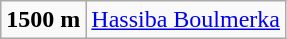<table class="wikitable">
<tr>
<td><strong>1500 m</strong></td>
<td><a href='#'>Hassiba Boulmerka</a></td>
</tr>
</table>
